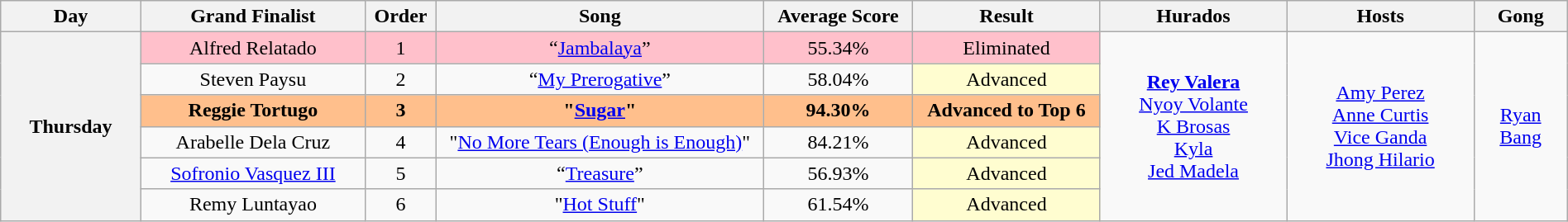<table class="wikitable" style="text-align:center;width:100%;">
<tr>
<th width="7.5%">Day</th>
<th width="12%">Grand Finalist</th>
<th width="03%">Order</th>
<th width="17.5%">Song</th>
<th width="08%">Average Score</th>
<th width="10%">Result</th>
<th width="10%">Hurados</th>
<th width="10%">Hosts</th>
<th width="05%">Gong</th>
</tr>
<tr>
<th rowspan="6">Thursday<br></th>
<td style="background-color:pink">Alfred Relatado</td>
<td style="background-color:pink">1</td>
<td style="background-color:pink">“<a href='#'>Jambalaya</a>”</td>
<td style="background-color:pink">55.34%</td>
<td style="background-color:pink">Eliminated</td>
<td rowspan="6"><strong><a href='#'>Rey Valera</a></strong><br><a href='#'>Nyoy Volante</a><br><a href='#'>K Brosas</a><br><a href='#'>Kyla</a><br><a href='#'>Jed Madela</a></td>
<td rowspan="6"><a href='#'>Amy Perez</a><br><a href='#'>Anne Curtis</a><br><a href='#'>Vice Ganda</a><br><a href='#'>Jhong Hilario</a></td>
<td rowspan="6"><a href='#'>Ryan Bang</a></td>
</tr>
<tr>
<td>Steven Paysu</td>
<td>2</td>
<td>“<a href='#'>My Prerogative</a>”</td>
<td>58.04%</td>
<td style="background-color:#fffdd0">Advanced</td>
</tr>
<tr style="background-color:#ffbf8c">
<td><strong>Reggie Tortugo</strong></td>
<td><strong>3</strong></td>
<td><strong>"<a href='#'>Sugar</a>"</strong></td>
<td><strong>94.30%</strong></td>
<td style="background-color:#____"><strong>Advanced to Top 6</strong></td>
</tr>
<tr>
<td>Arabelle Dela Cruz</td>
<td>4</td>
<td>"<a href='#'>No More Tears (Enough is Enough)</a>"</td>
<td>84.21%</td>
<td style="background-color:#fffdd0">Advanced</td>
</tr>
<tr>
<td><a href='#'>Sofronio Vasquez III</a></td>
<td>5</td>
<td>“<a href='#'>Treasure</a>”</td>
<td>56.93%</td>
<td style="background-color:#fffdd0">Advanced</td>
</tr>
<tr>
<td>Remy Luntayao</td>
<td>6</td>
<td>"<a href='#'>Hot Stuff</a>"</td>
<td>61.54%</td>
<td style="background-color:#fffdd0">Advanced</td>
</tr>
</table>
